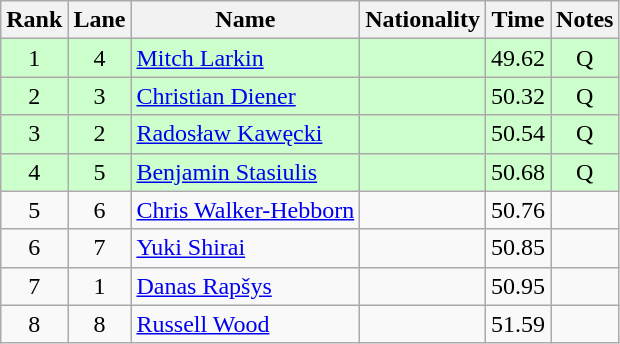<table class="wikitable sortable" style="text-align:center">
<tr>
<th>Rank</th>
<th>Lane</th>
<th>Name</th>
<th>Nationality</th>
<th>Time</th>
<th>Notes</th>
</tr>
<tr bgcolor=ccffcc>
<td>1</td>
<td>4</td>
<td align=left><a href='#'>Mitch Larkin</a></td>
<td align=left></td>
<td>49.62</td>
<td>Q</td>
</tr>
<tr bgcolor=ccffcc>
<td>2</td>
<td>3</td>
<td align=left><a href='#'>Christian Diener</a></td>
<td align=left></td>
<td>50.32</td>
<td>Q</td>
</tr>
<tr bgcolor=ccffcc>
<td>3</td>
<td>2</td>
<td align=left><a href='#'>Radosław Kawęcki</a></td>
<td align=left></td>
<td>50.54</td>
<td>Q</td>
</tr>
<tr bgcolor=ccffcc>
<td>4</td>
<td>5</td>
<td align=left><a href='#'>Benjamin Stasiulis</a></td>
<td align=left></td>
<td>50.68</td>
<td>Q</td>
</tr>
<tr>
<td>5</td>
<td>6</td>
<td align=left><a href='#'>Chris Walker-Hebborn</a></td>
<td align=left></td>
<td>50.76</td>
<td></td>
</tr>
<tr>
<td>6</td>
<td>7</td>
<td align=left><a href='#'>Yuki Shirai</a></td>
<td align=left></td>
<td>50.85</td>
<td></td>
</tr>
<tr>
<td>7</td>
<td>1</td>
<td align=left><a href='#'>Danas Rapšys</a></td>
<td align=left></td>
<td>50.95</td>
<td></td>
</tr>
<tr>
<td>8</td>
<td>8</td>
<td align=left><a href='#'>Russell Wood</a></td>
<td align=left></td>
<td>51.59</td>
<td></td>
</tr>
</table>
